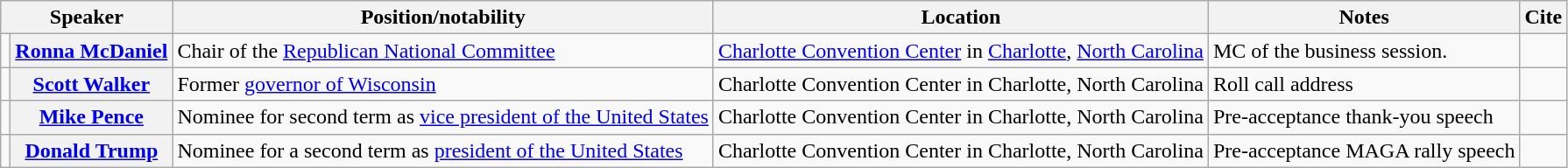<table class="wikitable plainrowheaders">
<tr>
<th scope="col" colspan=2>Speaker</th>
<th scope="col">Position/notability</th>
<th scope="col">Location</th>
<th scope="col">Notes</th>
<th scope="col">Cite</th>
</tr>
<tr>
<td></td>
<th scope="row"><a href='#'>Ronna McDaniel</a></th>
<td>Chair of the <a href='#'>Republican National Committee</a></td>
<td><a href='#'>Charlotte Convention Center</a> in <a href='#'>Charlotte</a>, <a href='#'>North Carolina</a></td>
<td>MC of the business session.</td>
<td></td>
</tr>
<tr>
<td></td>
<th scope="row"><a href='#'>Scott Walker</a></th>
<td>Former <a href='#'>governor of Wisconsin</a></td>
<td>Charlotte Convention Center in Charlotte, North Carolina</td>
<td>Roll call address</td>
<td></td>
</tr>
<tr>
<td></td>
<th scope="row"><a href='#'>Mike Pence</a></th>
<td>Nominee for second term as <a href='#'>vice president of the United States</a></td>
<td>Charlotte Convention Center in Charlotte, North Carolina</td>
<td>Pre-acceptance thank-you speech</td>
<td></td>
</tr>
<tr>
<td></td>
<th scope="row"><a href='#'>Donald Trump</a></th>
<td>Nominee for a second term as <a href='#'>president of the United States</a></td>
<td>Charlotte Convention Center in Charlotte, North Carolina</td>
<td>Pre-acceptance MAGA rally speech</td>
<td></td>
</tr>
</table>
